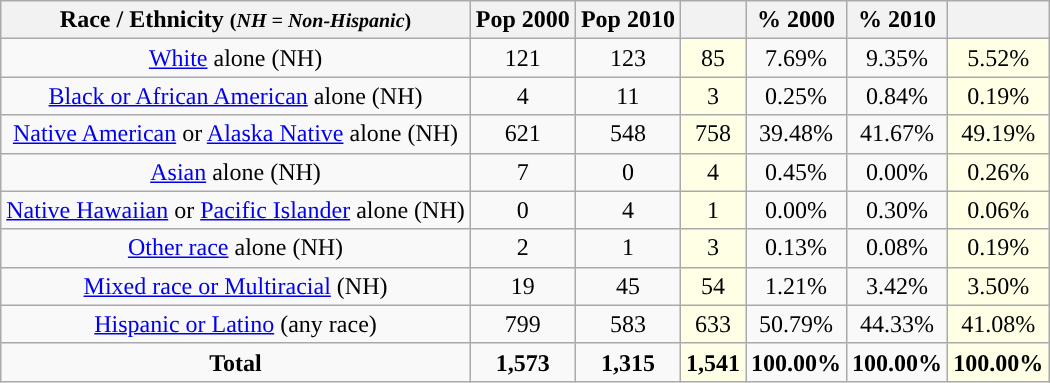<table class="wikitable" style="text-align:center;">
<tr>
<th>Race / Ethnicity <small>(<em>NH = Non-Hispanic</em>)</small></th>
<th>Pop 2000</th>
<th>Pop 2010</th>
<th></th>
<th>% 2000</th>
<th>% 2010</th>
<th></th>
</tr>
<tr>
<td><a href='#'>White</a> alone (NH)</td>
<td>121</td>
<td>123</td>
<td style='background: #ffffe6;'>85</td>
<td>7.69%</td>
<td>9.35%</td>
<td style='background: #ffffe6;'>5.52%</td>
</tr>
<tr>
<td><a href='#'>Black or African American</a> alone (NH)</td>
<td>4</td>
<td>11</td>
<td style='background: #ffffe6;'>3</td>
<td>0.25%</td>
<td>0.84%</td>
<td style='background: #ffffe6;'>0.19%</td>
</tr>
<tr>
<td><a href='#'>Native American</a> or <a href='#'>Alaska Native</a> alone (NH)</td>
<td>621</td>
<td>548</td>
<td style='background: #ffffe6;'>758</td>
<td>39.48%</td>
<td>41.67%</td>
<td style='background: #ffffe6;'>49.19%</td>
</tr>
<tr>
<td><a href='#'>Asian</a> alone (NH)</td>
<td>7</td>
<td>0</td>
<td style='background: #ffffe6;'>4</td>
<td>0.45%</td>
<td>0.00%</td>
<td style='background: #ffffe6;'>0.26%</td>
</tr>
<tr>
<td><a href='#'>Native Hawaiian</a> or <a href='#'>Pacific Islander</a> alone (NH)</td>
<td>0</td>
<td>4</td>
<td style='background: #ffffe6;'>1</td>
<td>0.00%</td>
<td>0.30%</td>
<td style='background: #ffffe6;'>0.06%</td>
</tr>
<tr>
<td><a href='#'>Other race</a> alone (NH)</td>
<td>2</td>
<td>1</td>
<td style='background: #ffffe6;'>3</td>
<td>0.13%</td>
<td>0.08%</td>
<td style='background: #ffffe6;'>0.19%</td>
</tr>
<tr>
<td><a href='#'>Mixed race or Multiracial</a> (NH)</td>
<td>19</td>
<td>45</td>
<td style='background: #ffffe6;'>54</td>
<td>1.21%</td>
<td>3.42%</td>
<td style='background: #ffffe6;'>3.50%</td>
</tr>
<tr>
<td><a href='#'>Hispanic or Latino</a> (any race)</td>
<td>799</td>
<td>583</td>
<td style='background: #ffffe6;'>633</td>
<td>50.79%</td>
<td>44.33%</td>
<td style='background: #ffffe6;'>41.08%</td>
</tr>
<tr>
<td><strong>Total</strong></td>
<td><strong>1,573</strong></td>
<td><strong>1,315</strong></td>
<td style='background: #ffffe6;'><strong>1,541</strong></td>
<td><strong>100.00%</strong></td>
<td><strong>100.00%</strong></td>
<td style='background: #ffffe6;'><strong>100.00%</strong></td>
</tr>
</table>
